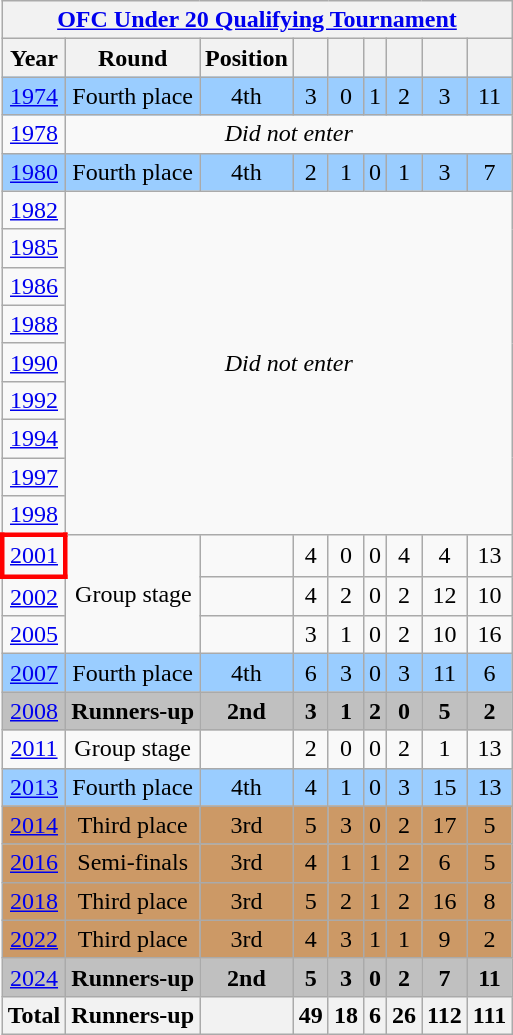<table class="wikitable" style="text-align: center;">
<tr>
<th colspan=11><a href='#'>OFC Under 20 Qualifying Tournament</a></th>
</tr>
<tr>
<th width=>Year</th>
<th width=>Round</th>
<th>Position</th>
<th width=></th>
<th width=></th>
<th width=></th>
<th width=></th>
<th width=></th>
<th width=></th>
</tr>
<tr style="background:#9acdff">
<td> <a href='#'>1974</a></td>
<td>Fourth place</td>
<td>4th</td>
<td>3</td>
<td>0</td>
<td>1</td>
<td>2</td>
<td>3</td>
<td>11</td>
</tr>
<tr>
<td> <a href='#'>1978</a></td>
<td colspan=9><em>Did not enter</em></td>
</tr>
<tr style="background:#9acdff">
<td> <a href='#'>1980</a></td>
<td>Fourth place</td>
<td>4th</td>
<td>2</td>
<td>1</td>
<td>0</td>
<td>1</td>
<td>3</td>
<td>7</td>
</tr>
<tr>
<td> <a href='#'>1982</a></td>
<td colspan=9 rowspan=9><em>Did not enter</em></td>
</tr>
<tr>
<td> <a href='#'>1985</a></td>
</tr>
<tr>
<td> <a href='#'>1986</a></td>
</tr>
<tr>
<td> <a href='#'>1988</a></td>
</tr>
<tr>
<td> <a href='#'>1990</a></td>
</tr>
<tr>
<td> <a href='#'>1992</a></td>
</tr>
<tr>
<td> <a href='#'>1994</a></td>
</tr>
<tr>
<td> <a href='#'>1997</a></td>
</tr>
<tr>
<td> <a href='#'>1998</a></td>
</tr>
<tr>
<td style="border: 3px solid red">  <a href='#'>2001</a></td>
<td rowspan=3>Group stage</td>
<td></td>
<td>4</td>
<td>0</td>
<td>0</td>
<td>4</td>
<td>4</td>
<td>13</td>
</tr>
<tr>
<td>  <a href='#'>2002</a></td>
<td></td>
<td>4</td>
<td>2</td>
<td>0</td>
<td>2</td>
<td>12</td>
<td>10</td>
</tr>
<tr>
<td> <a href='#'>2005</a></td>
<td></td>
<td>3</td>
<td>1</td>
<td>0</td>
<td>2</td>
<td>10</td>
<td>16</td>
</tr>
<tr style="background:#9acdff">
<td> <a href='#'>2007</a></td>
<td>Fourth place</td>
<td>4th</td>
<td>6</td>
<td>3</td>
<td>0</td>
<td>3</td>
<td>11</td>
<td>6</td>
</tr>
<tr style="background:silver;">
<td> <a href='#'>2008</a></td>
<td><strong>Runners-up</strong></td>
<td><strong>2nd</strong></td>
<td><strong>3</strong></td>
<td><strong>1</strong></td>
<td><strong>2</strong></td>
<td><strong>0</strong></td>
<td><strong>5</strong></td>
<td><strong>2</strong></td>
</tr>
<tr>
<td> <a href='#'>2011</a></td>
<td>Group stage</td>
<td></td>
<td>2</td>
<td>0</td>
<td>0</td>
<td>2</td>
<td>1</td>
<td>13</td>
</tr>
<tr style="background:#9acdff">
<td> <a href='#'>2013</a></td>
<td>Fourth place</td>
<td>4th</td>
<td>4</td>
<td>1</td>
<td>0</td>
<td>3</td>
<td>15</td>
<td>13</td>
</tr>
<tr style="background:#c96;">
<td> <a href='#'>2014</a></td>
<td>Third place</td>
<td>3rd</td>
<td>5</td>
<td>3</td>
<td>0</td>
<td>2</td>
<td>17</td>
<td>5</td>
</tr>
<tr style="background:#c96;">
<td>  <a href='#'>2016</a></td>
<td>Semi-finals</td>
<td>3rd</td>
<td>4</td>
<td>1</td>
<td>1</td>
<td>2</td>
<td>6</td>
<td>5</td>
</tr>
<tr style="background:#c96;">
<td>  <a href='#'>2018</a></td>
<td>Third place</td>
<td>3rd</td>
<td>5</td>
<td>2</td>
<td>1</td>
<td>2</td>
<td>16</td>
<td>8</td>
</tr>
<tr style="background:#c96;">
<td> <a href='#'>2022</a></td>
<td>Third place</td>
<td>3rd</td>
<td>4</td>
<td>3</td>
<td>1</td>
<td>1</td>
<td>9</td>
<td>2</td>
</tr>
<tr style="background:silver;">
<td>  <a href='#'>2024</a></td>
<td><strong>Runners-up</strong></td>
<td><strong>2nd</strong></td>
<td><strong>5</strong></td>
<td><strong>3</strong></td>
<td><strong>0</strong></td>
<td><strong>2</strong></td>
<td><strong>7</strong></td>
<td><strong>11</strong></td>
</tr>
<tr>
<th><strong>Total</strong></th>
<th><strong>Runners-up</strong></th>
<th></th>
<th><strong>49</strong></th>
<th><strong>18</strong></th>
<th><strong>6</strong></th>
<th><strong>26</strong></th>
<th><strong>112</strong></th>
<th><strong>111</strong></th>
</tr>
</table>
